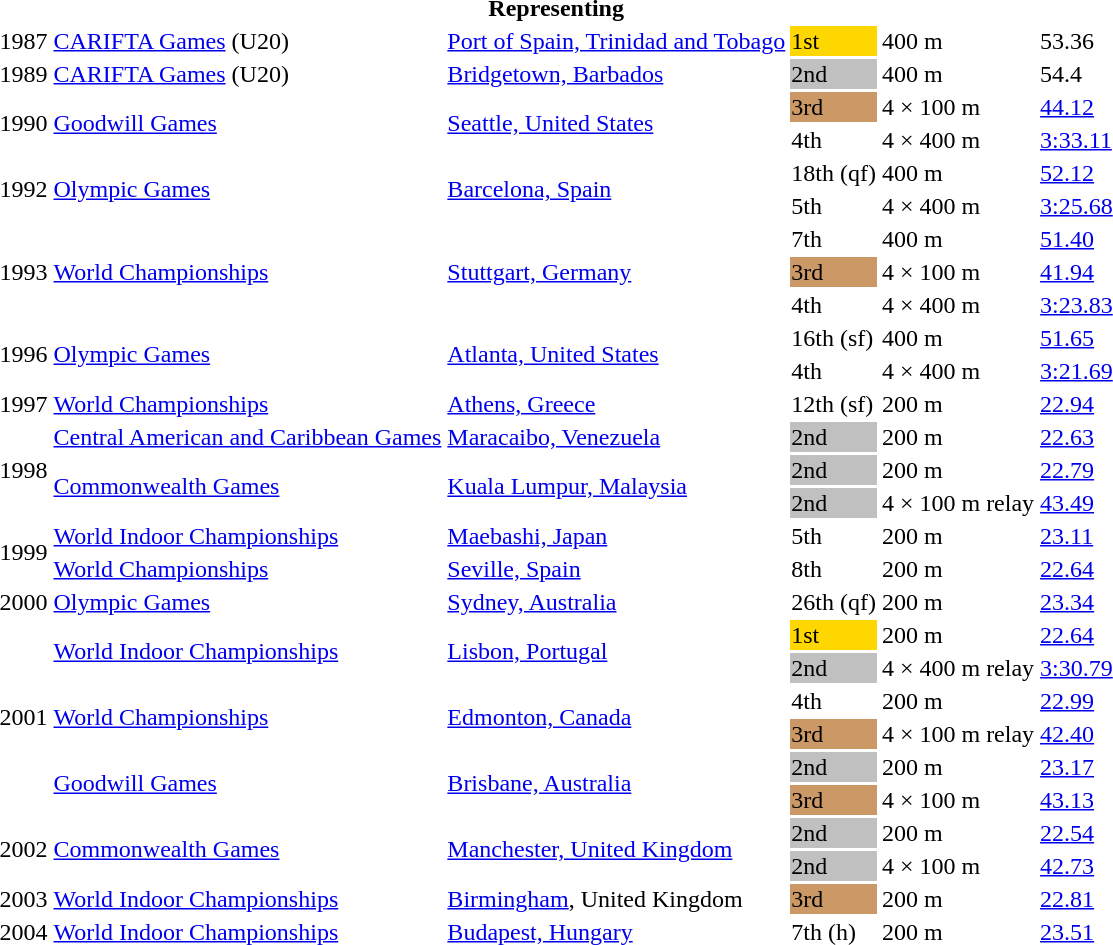<table>
<tr>
<th colspan="6">Representing </th>
</tr>
<tr>
<td>1987</td>
<td><a href='#'>CARIFTA Games</a> (U20)</td>
<td><a href='#'>Port of Spain, Trinidad and Tobago</a></td>
<td bgcolor=gold>1st</td>
<td>400 m</td>
<td>53.36</td>
</tr>
<tr>
<td>1989</td>
<td><a href='#'>CARIFTA Games</a> (U20)</td>
<td><a href='#'>Bridgetown, Barbados</a></td>
<td bgcolor=silver>2nd</td>
<td>400 m</td>
<td>54.4</td>
</tr>
<tr>
<td rowspan=2>1990</td>
<td rowspan=2><a href='#'>Goodwill Games</a></td>
<td rowspan=2><a href='#'>Seattle, United States</a></td>
<td bgcolor="cc9966">3rd</td>
<td>4 × 100 m</td>
<td><a href='#'>44.12</a></td>
</tr>
<tr>
<td>4th</td>
<td>4 × 400 m</td>
<td><a href='#'>3:33.11</a></td>
</tr>
<tr>
<td rowspan=2>1992</td>
<td rowspan=2><a href='#'>Olympic Games</a></td>
<td rowspan=2><a href='#'>Barcelona, Spain</a></td>
<td>18th (qf)</td>
<td>400 m</td>
<td><a href='#'>52.12</a></td>
</tr>
<tr>
<td>5th</td>
<td>4 × 400 m</td>
<td><a href='#'>3:25.68</a></td>
</tr>
<tr>
<td rowspan=3>1993</td>
<td rowspan=3><a href='#'>World Championships</a></td>
<td rowspan=3><a href='#'>Stuttgart, Germany</a></td>
<td>7th</td>
<td>400 m</td>
<td><a href='#'>51.40</a></td>
</tr>
<tr>
<td bgcolor="cc9966">3rd</td>
<td>4 × 100 m</td>
<td><a href='#'>41.94</a></td>
</tr>
<tr>
<td>4th</td>
<td>4 × 400 m</td>
<td><a href='#'>3:23.83</a></td>
</tr>
<tr>
<td rowspan=2>1996</td>
<td rowspan=2><a href='#'>Olympic Games</a></td>
<td rowspan=2><a href='#'>Atlanta, United States</a></td>
<td>16th (sf)</td>
<td>400 m</td>
<td><a href='#'>51.65</a></td>
</tr>
<tr>
<td>4th</td>
<td>4 × 400 m</td>
<td><a href='#'>3:21.69</a></td>
</tr>
<tr>
<td>1997</td>
<td><a href='#'>World Championships</a></td>
<td><a href='#'>Athens, Greece</a></td>
<td>12th (sf)</td>
<td>200 m</td>
<td><a href='#'>22.94</a></td>
</tr>
<tr>
<td rowspan=3>1998</td>
<td><a href='#'>Central American and Caribbean Games</a></td>
<td><a href='#'>Maracaibo, Venezuela</a></td>
<td bgcolor=silver>2nd</td>
<td>200 m</td>
<td><a href='#'>22.63</a></td>
</tr>
<tr>
<td rowspan=2><a href='#'>Commonwealth Games</a></td>
<td rowspan=2><a href='#'>Kuala Lumpur, Malaysia</a></td>
<td bgcolor="silver">2nd</td>
<td>200 m</td>
<td><a href='#'>22.79</a></td>
</tr>
<tr>
<td bgcolor="silver">2nd</td>
<td>4 × 100 m relay</td>
<td><a href='#'>43.49</a></td>
</tr>
<tr>
<td rowspan=2>1999</td>
<td><a href='#'>World Indoor Championships</a></td>
<td><a href='#'>Maebashi, Japan</a></td>
<td>5th</td>
<td>200 m</td>
<td><a href='#'>23.11</a></td>
</tr>
<tr>
<td><a href='#'>World Championships</a></td>
<td><a href='#'>Seville, Spain</a></td>
<td>8th</td>
<td>200 m</td>
<td><a href='#'>22.64</a></td>
</tr>
<tr>
<td>2000</td>
<td><a href='#'>Olympic Games</a></td>
<td><a href='#'>Sydney, Australia</a></td>
<td>26th (qf)</td>
<td>200 m</td>
<td><a href='#'>23.34</a></td>
</tr>
<tr>
<td rowspan=6>2001</td>
<td rowspan=2><a href='#'>World Indoor Championships</a></td>
<td rowspan=2><a href='#'>Lisbon, Portugal</a></td>
<td bgcolor="gold">1st</td>
<td>200 m</td>
<td><a href='#'>22.64</a></td>
</tr>
<tr>
<td bgcolor="silver">2nd</td>
<td>4 × 400 m relay</td>
<td><a href='#'>3:30.79</a></td>
</tr>
<tr>
<td rowspan=2><a href='#'>World Championships</a></td>
<td rowspan=2><a href='#'>Edmonton, Canada</a></td>
<td>4th</td>
<td>200 m</td>
<td><a href='#'>22.99</a></td>
</tr>
<tr>
<td bgcolor="cc9966">3rd</td>
<td>4 × 100 m relay</td>
<td><a href='#'>42.40</a></td>
</tr>
<tr>
<td rowspan=2><a href='#'>Goodwill Games</a></td>
<td rowspan=2><a href='#'>Brisbane, Australia</a></td>
<td bgcolor="silver">2nd</td>
<td>200 m</td>
<td><a href='#'>23.17</a></td>
</tr>
<tr>
<td bgcolor="cc9966">3rd</td>
<td>4 × 100 m</td>
<td><a href='#'>43.13</a></td>
</tr>
<tr>
<td rowspan=2>2002</td>
<td rowspan=2><a href='#'>Commonwealth Games</a></td>
<td rowspan=2><a href='#'>Manchester, United Kingdom</a></td>
<td bgcolor="silver">2nd</td>
<td>200 m</td>
<td><a href='#'>22.54</a></td>
</tr>
<tr>
<td bgcolor="silver">2nd</td>
<td>4 × 100 m</td>
<td><a href='#'>42.73</a></td>
</tr>
<tr>
<td>2003</td>
<td><a href='#'>World Indoor Championships</a></td>
<td><a href='#'>Birmingham</a>, United Kingdom</td>
<td bgcolor="cc9966">3rd</td>
<td>200 m</td>
<td><a href='#'>22.81</a></td>
</tr>
<tr>
<td>2004</td>
<td><a href='#'>World Indoor Championships</a></td>
<td><a href='#'>Budapest, Hungary</a></td>
<td>7th (h)</td>
<td>200 m</td>
<td><a href='#'>23.51</a></td>
</tr>
</table>
